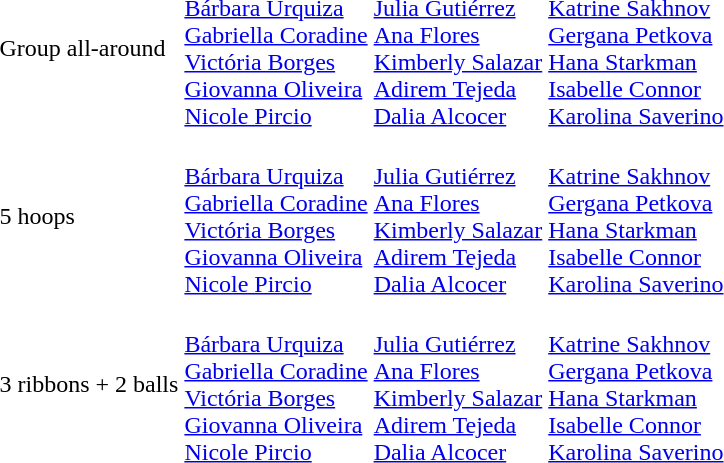<table>
<tr>
<td>Group all-around<br></td>
<td><br><a href='#'>Bárbara Urquiza</a><br><a href='#'>Gabriella Coradine</a><br><a href='#'>Victória Borges</a><br><a href='#'>Giovanna Oliveira</a><br><a href='#'>Nicole Pircio</a></td>
<td><br><a href='#'>Julia Gutiérrez</a><br><a href='#'>Ana Flores</a><br><a href='#'>Kimberly Salazar</a><br><a href='#'>Adirem Tejeda</a><br><a href='#'>Dalia Alcocer</a></td>
<td><br><a href='#'>Katrine Sakhnov</a><br><a href='#'>Gergana Petkova</a><br><a href='#'>Hana Starkman</a><br><a href='#'>Isabelle Connor</a><br><a href='#'>Karolina Saverino</a></td>
</tr>
<tr>
<td>5 hoops<br></td>
<td><br><a href='#'>Bárbara Urquiza</a><br><a href='#'>Gabriella Coradine</a><br><a href='#'>Victória Borges</a><br><a href='#'>Giovanna Oliveira</a><br><a href='#'>Nicole Pircio</a></td>
<td><br><a href='#'>Julia Gutiérrez</a><br><a href='#'>Ana Flores</a><br><a href='#'>Kimberly Salazar</a><br><a href='#'>Adirem Tejeda</a><br><a href='#'>Dalia Alcocer</a></td>
<td><br><a href='#'>Katrine Sakhnov</a><br><a href='#'>Gergana Petkova</a><br><a href='#'>Hana Starkman</a><br><a href='#'>Isabelle Connor</a><br><a href='#'>Karolina Saverino</a></td>
</tr>
<tr>
<td>3 ribbons + 2 balls<br></td>
<td><br><a href='#'>Bárbara Urquiza</a><br><a href='#'>Gabriella Coradine</a><br><a href='#'>Victória Borges</a><br><a href='#'>Giovanna Oliveira</a><br><a href='#'>Nicole Pircio</a></td>
<td><br><a href='#'>Julia Gutiérrez</a><br><a href='#'>Ana Flores</a><br><a href='#'>Kimberly Salazar</a><br><a href='#'>Adirem Tejeda</a><br><a href='#'>Dalia Alcocer</a></td>
<td><br><a href='#'>Katrine Sakhnov</a><br><a href='#'>Gergana Petkova</a><br><a href='#'>Hana Starkman</a><br><a href='#'>Isabelle Connor</a><br><a href='#'>Karolina Saverino</a></td>
</tr>
</table>
